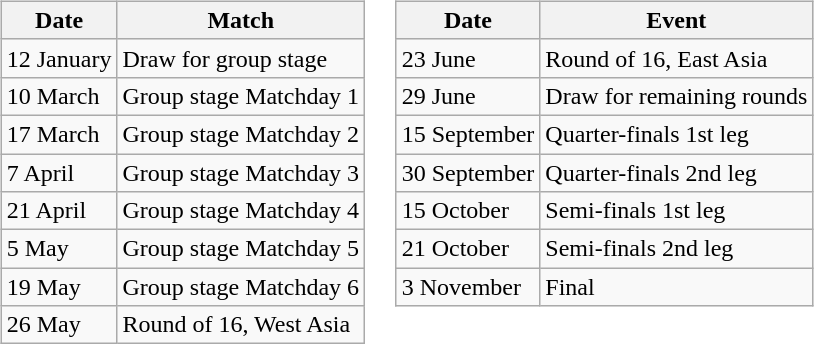<table>
<tr>
<td valign="top"><br><table class="wikitable">
<tr>
<th>Date</th>
<th>Match</th>
</tr>
<tr>
<td>12 January</td>
<td>Draw for group stage</td>
</tr>
<tr>
<td>10 March</td>
<td>Group stage Matchday 1</td>
</tr>
<tr>
<td>17 March</td>
<td>Group stage Matchday 2</td>
</tr>
<tr>
<td>7 April</td>
<td>Group stage Matchday 3</td>
</tr>
<tr>
<td>21 April</td>
<td>Group stage Matchday 4</td>
</tr>
<tr>
<td>5 May</td>
<td>Group stage Matchday 5</td>
</tr>
<tr>
<td>19 May</td>
<td>Group stage Matchday 6</td>
</tr>
<tr>
<td>26 May</td>
<td>Round of 16, West Asia</td>
</tr>
</table>
</td>
<td valign="top"><br><table class="wikitable">
<tr>
<th>Date</th>
<th>Event</th>
</tr>
<tr>
<td>23 June</td>
<td>Round of 16, East Asia</td>
</tr>
<tr>
<td>29 June</td>
<td>Draw for remaining rounds</td>
</tr>
<tr>
<td>15 September</td>
<td>Quarter-finals 1st leg</td>
</tr>
<tr>
<td>30 September</td>
<td>Quarter-finals 2nd leg</td>
</tr>
<tr>
<td>15 October</td>
<td>Semi-finals 1st leg</td>
</tr>
<tr>
<td>21 October</td>
<td>Semi-finals 2nd leg</td>
</tr>
<tr>
<td>3 November</td>
<td>Final</td>
</tr>
</table>
</td>
</tr>
</table>
